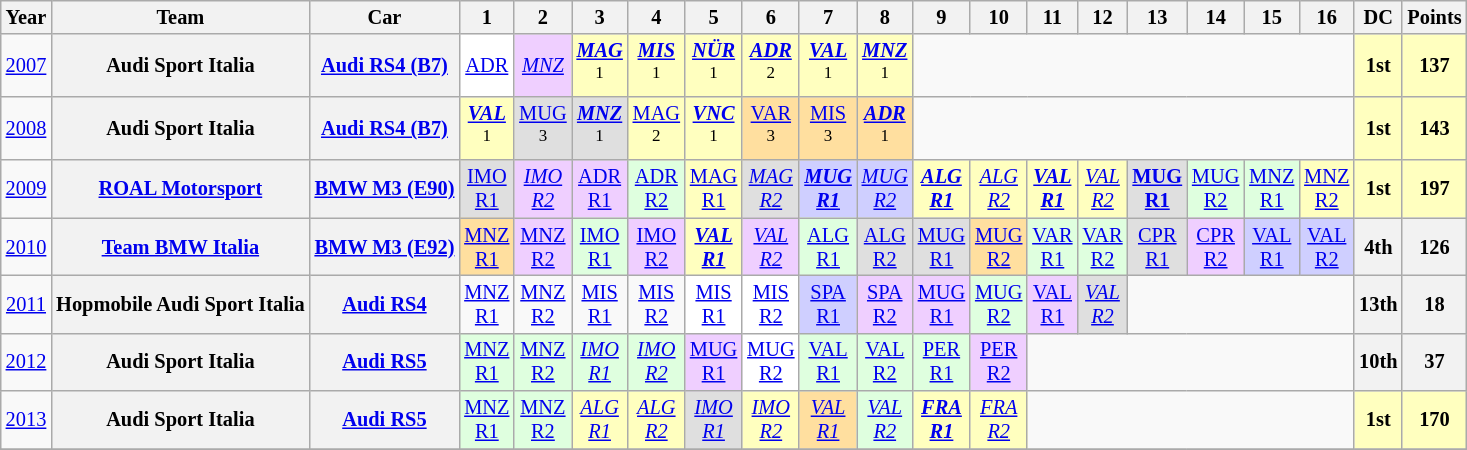<table class="wikitable" style="text-align:center; font-size:85%">
<tr>
<th>Year</th>
<th>Team</th>
<th>Car</th>
<th>1</th>
<th>2</th>
<th>3</th>
<th>4</th>
<th>5</th>
<th>6</th>
<th>7</th>
<th>8</th>
<th>9</th>
<th>10</th>
<th>11</th>
<th>12</th>
<th>13</th>
<th>14</th>
<th>15</th>
<th>16</th>
<th>DC</th>
<th>Points</th>
</tr>
<tr>
<td><a href='#'>2007</a></td>
<th nowrap>Audi Sport Italia</th>
<th nowrap><a href='#'>Audi RS4 (B7)</a></th>
<td style="background:#FFFFFF;"><a href='#'>ADR</a><br></td>
<td style="background:#EFCFFF;"><em><a href='#'>MNZ</a></em><br></td>
<td style="background:#FFFFBF;"><strong><em><a href='#'>MAG</a></em></strong><br><sup>1</sup></td>
<td style="background:#FFFFBF;"><strong><em><a href='#'>MIS</a></em></strong><br><sup>1</sup></td>
<td style="background:#FFFFBF;"><strong><em><a href='#'>NÜR</a></em></strong><br><sup>1</sup></td>
<td style="background:#FFFFBF;"><strong><em><a href='#'>ADR</a></em></strong><br><sup>2</sup></td>
<td style="background:#FFFFBF;"><strong><em><a href='#'>VAL</a></em></strong><br><sup>1</sup></td>
<td style="background:#FFFFBF;"><strong><em><a href='#'>MNZ</a></em></strong><br><sup>1</sup></td>
<td colspan=8></td>
<td style="background:#FFFFBF;"><strong>1st</strong></td>
<td style="background:#FFFFBF;"><strong>137</strong></td>
</tr>
<tr>
<td><a href='#'>2008</a></td>
<th nowrap>Audi Sport Italia</th>
<th nowrap><a href='#'>Audi RS4 (B7)</a></th>
<td style="background:#FFFFBF;"><strong><em><a href='#'>VAL</a></em></strong><br><sup>1</sup></td>
<td style="background:#DFDFDF;"><a href='#'>MUG</a><br><sup>3</sup></td>
<td style="background:#DFDFDF;"><strong><em><a href='#'>MNZ</a></em></strong><br><sup>1</sup></td>
<td style="background:#FFFFBF;"><a href='#'>MAG</a><br><sup>2</sup></td>
<td style="background:#FFFFBF;"><strong><em><a href='#'>VNC</a></em></strong><br><sup>1</sup></td>
<td style="background:#FFDF9F;"><a href='#'>VAR</a><br><sup>3</sup></td>
<td style="background:#FFDF9F;"><a href='#'>MIS</a><br><sup>3</sup></td>
<td style="background:#FFDF9F;"><strong><em><a href='#'>ADR</a></em></strong><br><sup>1</sup></td>
<td colspan=8></td>
<td style="background:#FFFFBF;"><strong>1st</strong></td>
<td style="background:#FFFFBF;"><strong>143</strong></td>
</tr>
<tr>
<td><a href='#'>2009</a></td>
<th nowrap><a href='#'>ROAL Motorsport</a></th>
<th nowrap><a href='#'>BMW M3 (E90)</a></th>
<td style="background:#DFDFDF;"><a href='#'>IMO<br>R1</a><br></td>
<td style="background:#EFCFFF;"><em><a href='#'>IMO<br>R2</a></em><br></td>
<td style="background:#EFCFFF;"><a href='#'>ADR<br>R1</a><br></td>
<td style="background:#DFFFDF;"><a href='#'>ADR<br>R2</a><br></td>
<td style="background:#FFFFBF;"><a href='#'>MAG<br>R1</a><br></td>
<td style="background:#DFDFDF;"><em><a href='#'>MAG<br>R2</a></em><br></td>
<td style="background:#CFCFFF;"><strong><em><a href='#'>MUG<br>R1</a></em></strong><br></td>
<td style="background:#CFCFFF;"><em><a href='#'>MUG<br>R2</a></em><br></td>
<td style="background:#FFFFBF;"><strong><em><a href='#'>ALG<br>R1</a></em></strong><br></td>
<td style="background:#FFFFBF;"><em><a href='#'>ALG<br>R2</a></em><br></td>
<td style="background:#FFFFBF;"><strong><em><a href='#'>VAL<br>R1</a></em></strong><br></td>
<td style="background:#FFFFBF;"><em><a href='#'>VAL<br>R2</a></em><br></td>
<td style="background:#DFDFDF;"><strong><a href='#'>MUG<br>R1</a></strong><br></td>
<td style="background:#DFFFDF;"><a href='#'>MUG<br>R2</a><br></td>
<td style="background:#DFFFDF;"><a href='#'>MNZ<br>R1</a><br></td>
<td style="background:#FFFFBF;"><a href='#'>MNZ<br>R2</a><br></td>
<td style="background:#FFFFBF;"><strong>1st</strong></td>
<td style="background:#FFFFBF;"><strong>197</strong></td>
</tr>
<tr>
<td><a href='#'>2010</a></td>
<th nowrap><a href='#'>Team BMW Italia</a></th>
<th nowrap><a href='#'>BMW M3 (E92)</a></th>
<td style="background:#FFDF9F;"><a href='#'>MNZ<br>R1</a><br></td>
<td style="background:#EFCFFF;"><a href='#'>MNZ<br>R2</a><br></td>
<td style="background:#DFFFDF;"><a href='#'>IMO<br>R1</a><br></td>
<td style="background:#EFCFFF;"><a href='#'>IMO<br>R2</a><br></td>
<td style="background:#FFFFBF;"><strong><em><a href='#'>VAL<br>R1</a></em></strong><br></td>
<td style="background:#EFCFFF;"><em><a href='#'>VAL<br>R2</a></em><br></td>
<td style="background:#DFFFDF;"><a href='#'>ALG<br>R1</a><br></td>
<td style="background:#DFDFDF;"><a href='#'>ALG<br>R2</a><br></td>
<td style="background:#DFDFDF;"><a href='#'>MUG<br>R1</a><br></td>
<td style="background:#FFDF9F;"><a href='#'>MUG<br>R2</a><br></td>
<td style="background:#DFFFDF;"><a href='#'>VAR<br>R1</a><br></td>
<td style="background:#DFFFDF;"><a href='#'>VAR<br>R2</a><br></td>
<td style="background:#DFDFDF;"><a href='#'>CPR<br>R1</a><br></td>
<td style="background:#EFCFFF;"><a href='#'>CPR<br>R2</a><br></td>
<td style="background:#CFCFFF;"><a href='#'>VAL<br>R1</a><br></td>
<td style="background:#CFCFFF;"><a href='#'>VAL<br>R2</a><br></td>
<th>4th</th>
<th>126</th>
</tr>
<tr>
<td><a href='#'>2011</a></td>
<th nowrap>Hopmobile Audi Sport Italia</th>
<th nowrap><a href='#'>Audi RS4</a></th>
<td><a href='#'>MNZ<br>R1</a></td>
<td><a href='#'>MNZ<br>R2</a></td>
<td><a href='#'>MIS<br>R1</a></td>
<td><a href='#'>MIS<br>R2</a></td>
<td style="background:#FFFFFF;"><a href='#'>MIS<br>R1</a><br></td>
<td style="background:#FFFFFF;"><a href='#'>MIS<br>R2</a><br></td>
<td style="background:#CFCFFF;"><a href='#'>SPA<br>R1</a><br></td>
<td style="background:#EFCFFF;"><a href='#'>SPA<br>R2</a><br></td>
<td style="background:#EFCFFF;"><a href='#'>MUG<br>R1</a><br></td>
<td style="background:#DFFFDF;"><a href='#'>MUG<br>R2</a><br></td>
<td style="background:#EFCFFF;"><a href='#'>VAL<br>R1</a><br></td>
<td style="background:#DFDFDF;"><em><a href='#'>VAL<br>R2</a></em><br></td>
<td colspan=4></td>
<th>13th</th>
<th>18</th>
</tr>
<tr>
<td><a href='#'>2012</a></td>
<th nowrap>Audi Sport Italia</th>
<th nowrap><a href='#'>Audi RS5</a></th>
<td style="background:#DFFFDF;"><a href='#'>MNZ<br>R1</a><br></td>
<td style="background:#DFFFDF;"><a href='#'>MNZ<br>R2</a><br></td>
<td style="background:#DFFFDF;"><em><a href='#'>IMO<br>R1</a></em><br></td>
<td style="background:#DFFFDF;"><em><a href='#'>IMO<br>R2</a></em><br></td>
<td style="background:#EFCFFF;"><a href='#'>MUG<br>R1</a><br></td>
<td style="background:#FFFFFF;"><a href='#'>MUG<br>R2</a><br></td>
<td style="background:#DFFFDF;"><a href='#'>VAL<br>R1</a><br></td>
<td style="background:#DFFFDF;"><a href='#'>VAL<br>R2</a><br></td>
<td style="background:#DFFFDF;"><a href='#'>PER<br>R1</a><br></td>
<td style="background:#EFCFFF;"><a href='#'>PER<br>R2</a><br></td>
<td colspan=6></td>
<th>10th</th>
<th>37</th>
</tr>
<tr>
<td><a href='#'>2013</a></td>
<th nowrap>Audi Sport Italia</th>
<th nowrap><a href='#'>Audi RS5</a></th>
<td style="background:#DFFFDF;"><a href='#'>MNZ<br>R1</a><br></td>
<td style="background:#DFFFDF;"><a href='#'>MNZ<br>R2</a><br></td>
<td style="background:#FFFFBF;"><em><a href='#'>ALG<br>R1</a></em><br></td>
<td style="background:#FFFFBF;"><em><a href='#'>ALG<br>R2</a></em><br></td>
<td style="background:#DFDFDF;"><em><a href='#'>IMO<br>R1</a></em><br></td>
<td style="background:#FFFFBF;"><em><a href='#'>IMO<br>R2</a></em><br></td>
<td style="background:#FFDF9F;"><em><a href='#'>VAL<br>R1</a></em><br></td>
<td style="background:#DFFFDF;"><em><a href='#'>VAL<br>R2</a></em><br></td>
<td style="background:#FFFFBF;"><strong><em><a href='#'>FRA<br>R1</a></em></strong><br></td>
<td style="background:#FFFFBF;"><em><a href='#'>FRA<br>R2</a></em><br></td>
<td colspan=6></td>
<td style="background:#FFFFBF;"><strong>1st</strong></td>
<td style="background:#FFFFBF;"><strong>170</strong></td>
</tr>
<tr>
</tr>
</table>
